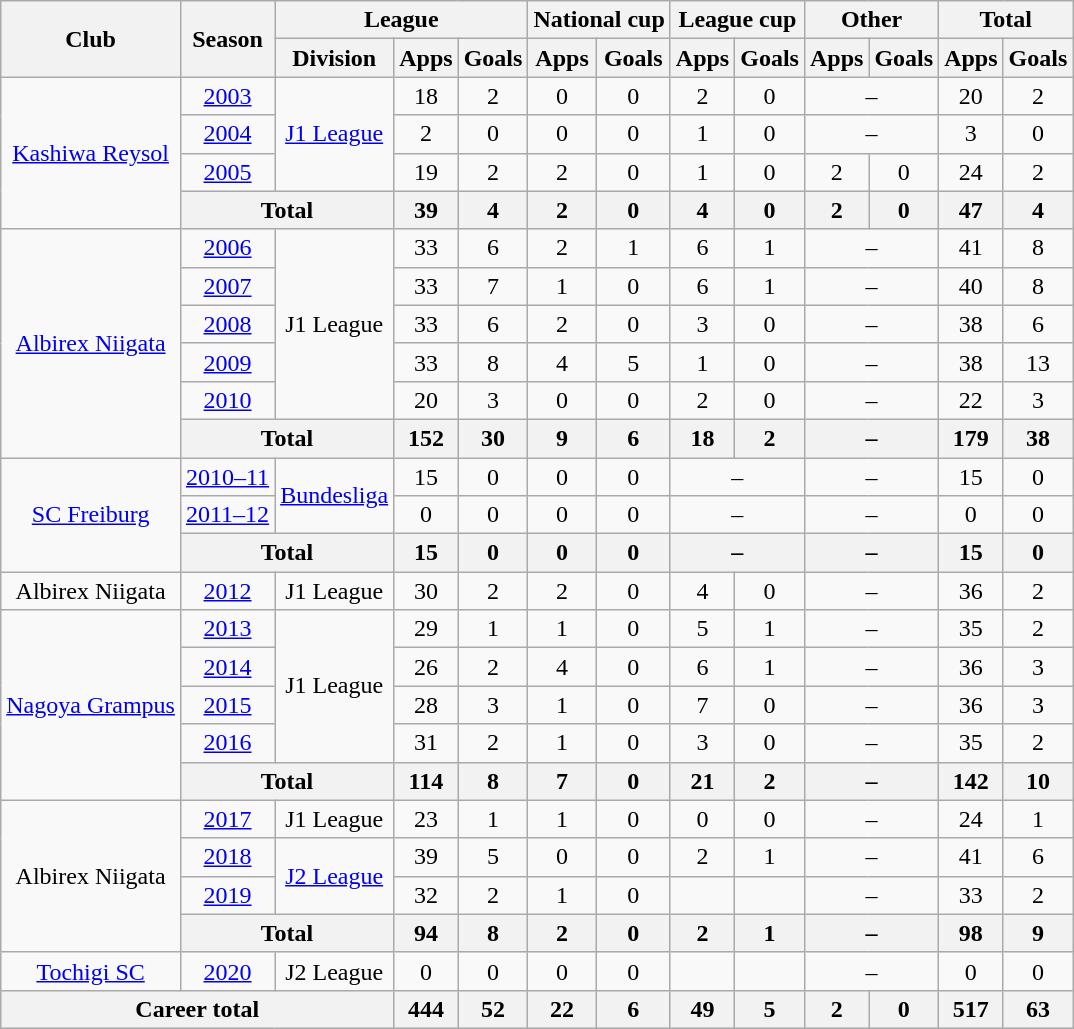<table class="wikitable" style="text-align:center">
<tr>
<th rowspan="2">Club</th>
<th rowspan="2">Season</th>
<th colspan="3">League</th>
<th colspan="2">National cup</th>
<th colspan="2">League cup</th>
<th colspan="2">Other</th>
<th colspan="2">Total</th>
</tr>
<tr>
<th>Division</th>
<th>Apps</th>
<th>Goals</th>
<th>Apps</th>
<th>Goals</th>
<th>Apps</th>
<th>Goals</th>
<th>Apps</th>
<th>Goals</th>
<th>Apps</th>
<th>Goals</th>
</tr>
<tr>
<td rowspan="4"><a href='#'>Kashiwa Reysol</a></td>
<td><a href='#'>2003</a></td>
<td rowspan="3"><a href='#'>J1 League</a></td>
<td>18</td>
<td>2</td>
<td>0</td>
<td>0</td>
<td>2</td>
<td>0</td>
<td colspan="2">–</td>
<td>20</td>
<td>2</td>
</tr>
<tr>
<td><a href='#'>2004</a></td>
<td>2</td>
<td>0</td>
<td>0</td>
<td>0</td>
<td>1</td>
<td>0</td>
<td colspan="2">–</td>
<td>3</td>
<td>0</td>
</tr>
<tr>
<td><a href='#'>2005</a></td>
<td>19</td>
<td>2</td>
<td>2</td>
<td>0</td>
<td>1</td>
<td>0</td>
<td>2</td>
<td>0</td>
<td>24</td>
<td>2</td>
</tr>
<tr>
<th colspan="2">Total</th>
<th>39</th>
<th>4</th>
<th>2</th>
<th>0</th>
<th>4</th>
<th>0</th>
<th>2</th>
<th>0</th>
<th>47</th>
<th>4</th>
</tr>
<tr>
<td rowspan="6"><a href='#'>Albirex Niigata</a></td>
<td><a href='#'>2006</a></td>
<td rowspan="5">J1 League</td>
<td>33</td>
<td>6</td>
<td>2</td>
<td>1</td>
<td>6</td>
<td>1</td>
<td colspan="2">–</td>
<td>41</td>
<td>8</td>
</tr>
<tr>
<td><a href='#'>2007</a></td>
<td>33</td>
<td>7</td>
<td>1</td>
<td>0</td>
<td>6</td>
<td>1</td>
<td colspan="2">–</td>
<td>40</td>
<td>8</td>
</tr>
<tr>
<td><a href='#'>2008</a></td>
<td>33</td>
<td>6</td>
<td>2</td>
<td>0</td>
<td>3</td>
<td>0</td>
<td colspan="2">–</td>
<td>38</td>
<td>6</td>
</tr>
<tr>
<td><a href='#'>2009</a></td>
<td>33</td>
<td>8</td>
<td>4</td>
<td>5</td>
<td>1</td>
<td>0</td>
<td colspan="2">–</td>
<td>38</td>
<td>13</td>
</tr>
<tr>
<td><a href='#'>2010</a></td>
<td>20</td>
<td>3</td>
<td>0</td>
<td>0</td>
<td>2</td>
<td>0</td>
<td colspan="2">–</td>
<td>22</td>
<td>3</td>
</tr>
<tr>
<th colspan="2">Total</th>
<th>152</th>
<th>30</th>
<th>9</th>
<th>6</th>
<th>18</th>
<th>2</th>
<th colspan="2">–</th>
<th>179</th>
<th>38</th>
</tr>
<tr>
<td rowspan="3"><a href='#'>SC Freiburg</a></td>
<td><a href='#'>2010–11</a></td>
<td rowspan="2"><a href='#'>Bundesliga</a></td>
<td>15</td>
<td>0</td>
<td>0</td>
<td>0</td>
<td colspan="2">–</td>
<td colspan="2">–</td>
<td>15</td>
<td>0</td>
</tr>
<tr>
<td><a href='#'>2011–12</a></td>
<td>0</td>
<td>0</td>
<td>0</td>
<td>0</td>
<td colspan="2">–</td>
<td colspan="2">–</td>
<td>0</td>
<td>0</td>
</tr>
<tr>
<th colspan="2">Total</th>
<th>15</th>
<th>0</th>
<th>0</th>
<th>0</th>
<th colspan="2">–</th>
<th colspan="2">–</th>
<th>15</th>
<th>0</th>
</tr>
<tr>
<td>Albirex Niigata</td>
<td><a href='#'>2012</a></td>
<td>J1 League</td>
<td>30</td>
<td>2</td>
<td>2</td>
<td>0</td>
<td>4</td>
<td>0</td>
<td colspan="2">–</td>
<td>36</td>
<td>2</td>
</tr>
<tr>
<td rowspan="5"><a href='#'>Nagoya Grampus</a></td>
<td><a href='#'>2013</a></td>
<td rowspan="4">J1 League</td>
<td>29</td>
<td>1</td>
<td>1</td>
<td>0</td>
<td>5</td>
<td>1</td>
<td colspan="2">–</td>
<td>35</td>
<td>2</td>
</tr>
<tr>
<td><a href='#'>2014</a></td>
<td>26</td>
<td>2</td>
<td>4</td>
<td>0</td>
<td>6</td>
<td>1</td>
<td colspan="2">–</td>
<td>36</td>
<td>3</td>
</tr>
<tr>
<td><a href='#'>2015</a></td>
<td>28</td>
<td>3</td>
<td>1</td>
<td>0</td>
<td>7</td>
<td>0</td>
<td colspan="2">–</td>
<td>36</td>
<td>3</td>
</tr>
<tr>
<td><a href='#'>2016</a></td>
<td>31</td>
<td>2</td>
<td>1</td>
<td>0</td>
<td>3</td>
<td>0</td>
<td colspan="2">–</td>
<td>35</td>
<td>2</td>
</tr>
<tr>
<th colspan="2">Total</th>
<th>114</th>
<th>8</th>
<th>7</th>
<th>0</th>
<th>21</th>
<th>2</th>
<th colspan="2">–</th>
<th>142</th>
<th>10</th>
</tr>
<tr>
<td rowspan="4">Albirex Niigata</td>
<td><a href='#'>2017</a></td>
<td>J1 League</td>
<td>23</td>
<td>1</td>
<td>1</td>
<td>0</td>
<td>0</td>
<td>0</td>
<td colspan="2">–</td>
<td>24</td>
<td>1</td>
</tr>
<tr>
<td><a href='#'>2018</a></td>
<td rowspan="2"><a href='#'>J2 League</a></td>
<td>39</td>
<td>5</td>
<td>0</td>
<td>0</td>
<td>2</td>
<td>1</td>
<td colspan="2">–</td>
<td>41</td>
<td>6</td>
</tr>
<tr>
<td><a href='#'>2019</a></td>
<td>32</td>
<td>2</td>
<td>1</td>
<td>0</td>
<td></td>
<td></td>
<td colspan="2">–</td>
<td>33</td>
<td>2</td>
</tr>
<tr>
<th colspan="2">Total</th>
<th>94</th>
<th>8</th>
<th>2</th>
<th>0</th>
<th>2</th>
<th>1</th>
<th colspan="2">–</th>
<th>98</th>
<th>9</th>
</tr>
<tr>
<td><a href='#'>Tochigi SC</a></td>
<td><a href='#'>2020</a></td>
<td>J2 League</td>
<td>0</td>
<td>0</td>
<td>0</td>
<td>0</td>
<td></td>
<td></td>
<td colspan="2">–</td>
<td>0</td>
<td>0</td>
</tr>
<tr>
<th colspan="3">Career total</th>
<th>444</th>
<th>52</th>
<th>22</th>
<th>6</th>
<th>49</th>
<th>5</th>
<th>2</th>
<th>0</th>
<th>517</th>
<th>63</th>
</tr>
</table>
